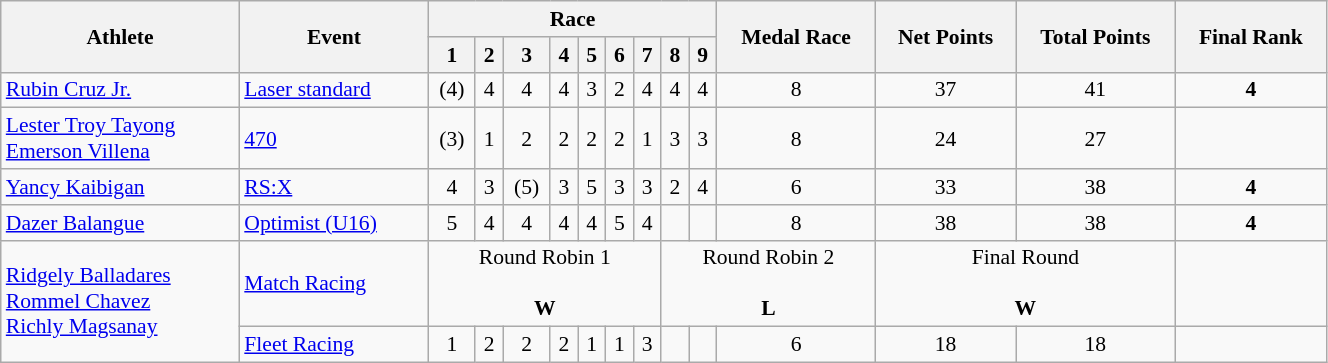<table class="wikitable" width="70%" style="text-align:center; font-size:90%">
<tr>
<th rowspan=2>Athlete</th>
<th rowspan=2>Event</th>
<th colspan=9>Race</th>
<th rowspan=2>Medal Race</th>
<th rowspan=2>Net Points</th>
<th rowspan=2>Total Points</th>
<th rowspan=2>Final Rank</th>
</tr>
<tr>
<th>1</th>
<th>2</th>
<th>3</th>
<th>4</th>
<th>5</th>
<th>6</th>
<th>7</th>
<th>8</th>
<th>9</th>
</tr>
<tr align=center>
<td align=left><a href='#'>Rubin Cruz Jr.</a></td>
<td align=left><a href='#'>Laser standard</a></td>
<td>(4)</td>
<td>4</td>
<td>4</td>
<td>4</td>
<td>3</td>
<td>2</td>
<td>4</td>
<td>4</td>
<td>4</td>
<td>8</td>
<td>37</td>
<td>41</td>
<td><strong>4</strong></td>
</tr>
<tr align=center>
<td align=left><a href='#'>Lester Troy Tayong</a><br><a href='#'>Emerson Villena</a></td>
<td align=left><a href='#'>470</a></td>
<td>(3)</td>
<td>1</td>
<td>2</td>
<td>2</td>
<td>2</td>
<td>2</td>
<td>1</td>
<td>3</td>
<td>3</td>
<td>8</td>
<td>24</td>
<td>27</td>
<td></td>
</tr>
<tr align=center>
<td align=left><a href='#'>Yancy Kaibigan</a></td>
<td align=left><a href='#'>RS:X</a></td>
<td>4</td>
<td>3</td>
<td>(5)</td>
<td>3</td>
<td>5</td>
<td>3</td>
<td>3</td>
<td>2</td>
<td>4</td>
<td>6</td>
<td>33</td>
<td>38</td>
<td><strong>4</strong></td>
</tr>
<tr align=center>
<td align=left><a href='#'>Dazer Balangue</a></td>
<td align=left><a href='#'>Optimist (U16)</a></td>
<td>5</td>
<td>4</td>
<td>4</td>
<td>4</td>
<td>4</td>
<td>5</td>
<td>4</td>
<td></td>
<td></td>
<td>8</td>
<td>38</td>
<td>38</td>
<td><strong>4</strong></td>
</tr>
<tr align=center>
<td rowspan=2 align=left><a href='#'>Ridgely Balladares</a><br><a href='#'>Rommel Chavez</a><br><a href='#'>Richly Magsanay</a></td>
<td align=left><a href='#'>Match Racing</a></td>
<td colspan=7>Round Robin 1 <br>  <br> <strong>W</strong></td>
<td colspan=3>Round Robin 2 <br>  <br> <strong>L</strong></td>
<td colspan=2>Final Round <br>  <br> <strong>W</strong></td>
<td></td>
</tr>
<tr align=center>
<td align=left><a href='#'>Fleet Racing</a></td>
<td>1</td>
<td>2</td>
<td>2</td>
<td>2</td>
<td>1</td>
<td>1</td>
<td>3</td>
<td></td>
<td></td>
<td>6</td>
<td>18</td>
<td>18</td>
<td></td>
</tr>
</table>
